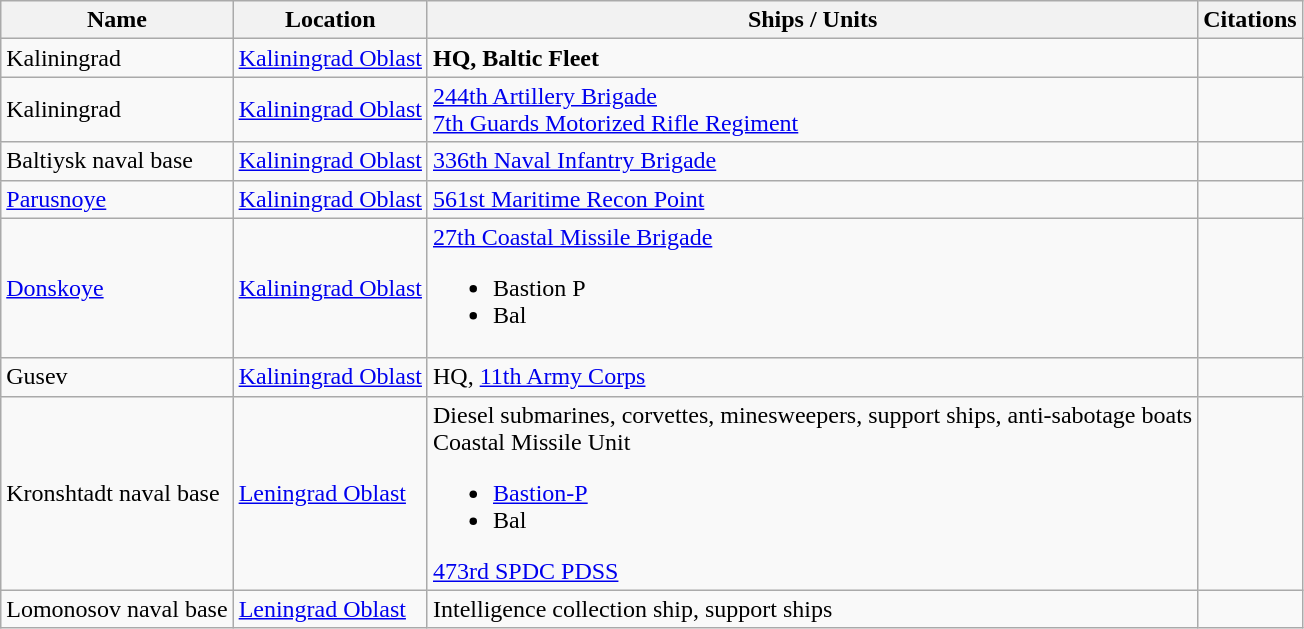<table class="wikitable sortable">
<tr>
<th>Name</th>
<th>Location</th>
<th>Ships / Units</th>
<th>Citations</th>
</tr>
<tr>
<td>Kaliningrad</td>
<td><a href='#'>Kaliningrad Oblast</a></td>
<td><strong>HQ, Baltic Fleet</strong></td>
<td></td>
</tr>
<tr>
<td>Kaliningrad</td>
<td><a href='#'>Kaliningrad Oblast</a></td>
<td><a href='#'>244th Artillery Brigade</a><br><a href='#'>7th Guards Motorized Rifle Regiment</a></td>
<td></td>
</tr>
<tr>
<td>Baltiysk naval base</td>
<td><a href='#'>Kaliningrad Oblast</a></td>
<td><a href='#'>336th Naval Infantry Brigade</a></td>
<td></td>
</tr>
<tr>
<td><a href='#'>Parusnoye</a></td>
<td><a href='#'>Kaliningrad Oblast</a></td>
<td><a href='#'>561st Maritime Recon Point</a></td>
<td></td>
</tr>
<tr>
<td><a href='#'>Donskoye</a></td>
<td><a href='#'>Kaliningrad Oblast</a></td>
<td><a href='#'>27th Coastal Missile Brigade</a><br><ul><li>Bastion P</li><li>Bal</li></ul></td>
<td></td>
</tr>
<tr>
<td>Gusev</td>
<td><a href='#'>Kaliningrad Oblast</a></td>
<td>HQ, <a href='#'>11th Army Corps</a></td>
<td></td>
</tr>
<tr>
<td>Kronshtadt naval base</td>
<td><a href='#'>Leningrad Oblast</a></td>
<td>Diesel submarines, corvettes, minesweepers, support ships, anti-sabotage boats<br>Coastal Missile Unit<ul><li><a href='#'>Bastion-P</a></li><li>Bal</li></ul><a href='#'>473rd SPDC PDSS</a></td>
<td></td>
</tr>
<tr>
<td>Lomonosov naval base</td>
<td><a href='#'>Leningrad Oblast</a></td>
<td>Intelligence collection ship, support ships</td>
<td></td>
</tr>
</table>
